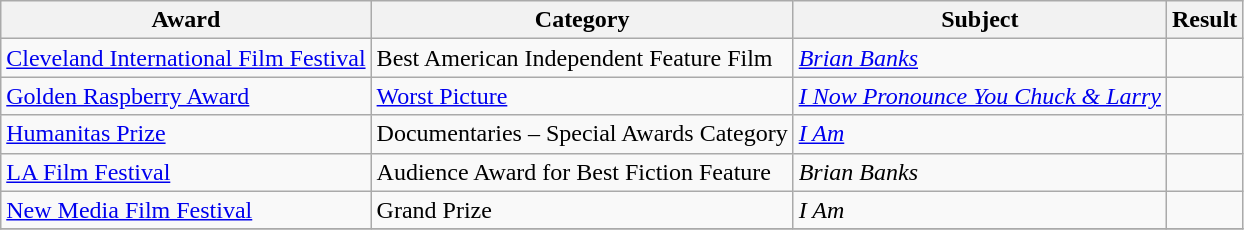<table class="wikitable">
<tr>
<th>Award</th>
<th>Category</th>
<th>Subject</th>
<th>Result</th>
</tr>
<tr>
<td><a href='#'>Cleveland International Film Festival</a></td>
<td>Best American Independent Feature Film</td>
<td><em><a href='#'>Brian Banks</a></em></td>
<td></td>
</tr>
<tr>
<td><a href='#'>Golden Raspberry Award</a></td>
<td><a href='#'>Worst Picture</a></td>
<td><em><a href='#'>I Now Pronounce You Chuck & Larry</a></em></td>
<td></td>
</tr>
<tr>
<td><a href='#'>Humanitas Prize</a></td>
<td>Documentaries – Special Awards Category</td>
<td><em><a href='#'>I Am</a></em></td>
<td></td>
</tr>
<tr>
<td><a href='#'>LA Film Festival</a></td>
<td>Audience Award for Best Fiction Feature</td>
<td><em>Brian Banks</em></td>
<td></td>
</tr>
<tr>
<td><a href='#'>New Media Film Festival</a></td>
<td>Grand Prize</td>
<td><em>I Am</em></td>
<td></td>
</tr>
<tr>
</tr>
</table>
